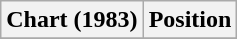<table class="wikitable sortable">
<tr>
<th>Chart (1983)</th>
<th>Position</th>
</tr>
<tr>
</tr>
</table>
